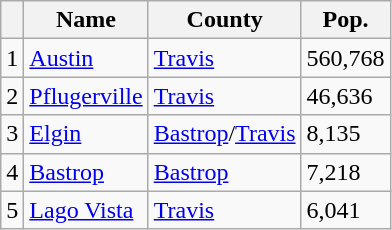<table class="wikitable sortable">
<tr>
<th></th>
<th>Name</th>
<th>County</th>
<th>Pop.</th>
</tr>
<tr>
<td>1</td>
<td><a href='#'>Austin</a></td>
<td><a href='#'>Travis</a></td>
<td>560,768</td>
</tr>
<tr>
<td>2</td>
<td><a href='#'>Pflugerville</a></td>
<td><a href='#'>Travis</a></td>
<td>46,636</td>
</tr>
<tr>
<td>3</td>
<td><a href='#'>Elgin</a></td>
<td><a href='#'>Bastrop</a>/<a href='#'>Travis</a></td>
<td>8,135</td>
</tr>
<tr>
<td>4</td>
<td><a href='#'>Bastrop</a></td>
<td><a href='#'>Bastrop</a></td>
<td>7,218</td>
</tr>
<tr>
<td>5</td>
<td><a href='#'>Lago Vista</a></td>
<td><a href='#'>Travis</a></td>
<td>6,041</td>
</tr>
</table>
